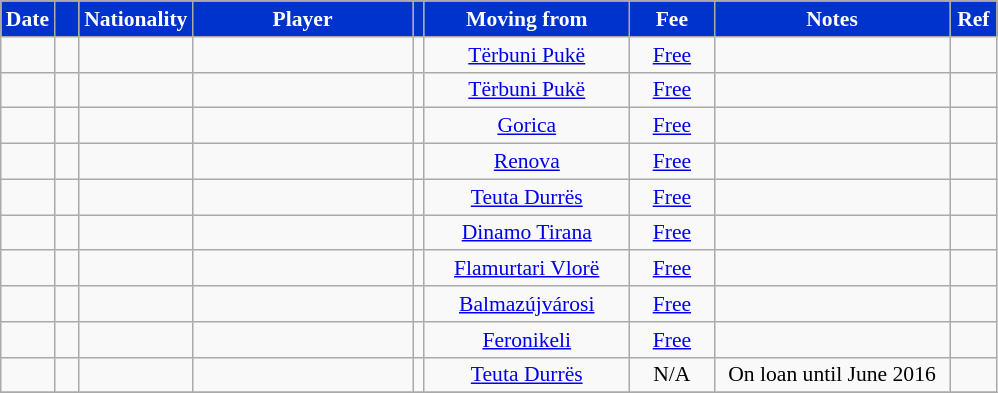<table class="wikitable"  style="text-align:center; font-size:90%; ">
<tr>
<th style="background:#03c; color:white; width:15px;">Date</th>
<th style="background:#03c; color:white; width:10px;"></th>
<th style="background:#03c; color:white; width:10px;">Nationality</th>
<th style="background:#03c; color:white; width:140px;">Player</th>
<th style="background:#03c; color:white; width:1px;"></th>
<th style="background:#03c; color:white; width:130px;">Moving from</th>
<th style="background:#03c; color:white; width:50px;">Fee</th>
<th style="background:#03c; color:white; width:150px;">Notes</th>
<th style="background:#03c; color:white; width:25px;">Ref</th>
</tr>
<tr>
<td></td>
<td align=center></td>
<td align=center></td>
<td></td>
<td></td>
<td><a href='#'>Tërbuni Pukë</a></td>
<td align=center><a href='#'>Free</a></td>
<td align=center></td>
<td align=center></td>
</tr>
<tr>
<td></td>
<td align=center></td>
<td align=center></td>
<td></td>
<td></td>
<td><a href='#'>Tërbuni Pukë</a></td>
<td align=center><a href='#'>Free</a></td>
<td align=center></td>
<td align=center></td>
</tr>
<tr>
<td></td>
<td align=center></td>
<td align=center></td>
<td></td>
<td></td>
<td><a href='#'>Gorica</a></td>
<td align=center><a href='#'>Free</a></td>
<td align=center></td>
<td align=center></td>
</tr>
<tr>
<td></td>
<td align=center></td>
<td align=center></td>
<td></td>
<td></td>
<td><a href='#'>Renova</a></td>
<td align=center><a href='#'>Free</a></td>
<td align=center></td>
<td align=center></td>
</tr>
<tr>
<td></td>
<td align=center></td>
<td align=center></td>
<td></td>
<td></td>
<td><a href='#'>Teuta Durrës</a></td>
<td align=center><a href='#'>Free</a></td>
<td align=center></td>
<td align=center></td>
</tr>
<tr>
<td></td>
<td align=center></td>
<td align=center></td>
<td></td>
<td></td>
<td><a href='#'>Dinamo Tirana</a></td>
<td align=center><a href='#'>Free</a></td>
<td align=center></td>
<td align=center></td>
</tr>
<tr>
<td></td>
<td align=center></td>
<td align=center></td>
<td></td>
<td></td>
<td><a href='#'>Flamurtari Vlorë</a></td>
<td align=center><a href='#'>Free</a></td>
<td align=center></td>
<td align=center></td>
</tr>
<tr>
<td></td>
<td align=center></td>
<td align=center></td>
<td></td>
<td></td>
<td><a href='#'>Balmazújvárosi</a></td>
<td align=center><a href='#'>Free</a></td>
<td align=center></td>
<td align=center></td>
</tr>
<tr>
<td></td>
<td align=center></td>
<td align=center></td>
<td></td>
<td></td>
<td><a href='#'>Feronikeli</a></td>
<td align=center><a href='#'>Free</a></td>
<td align=center></td>
<td align=center></td>
</tr>
<tr>
<td></td>
<td align=center></td>
<td align=center></td>
<td></td>
<td></td>
<td><a href='#'>Teuta Durrës</a></td>
<td align=center>N/A</td>
<td align=center>On loan until June 2016</td>
<td align=center></td>
</tr>
<tr>
</tr>
</table>
